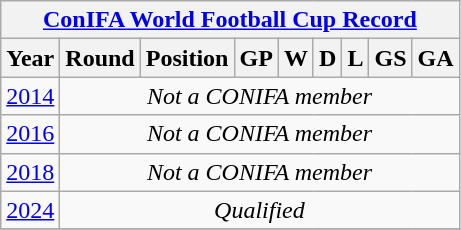<table class="wikitable" style="text-align: center;">
<tr>
<th colspan=9><a href='#'>ConIFA World Football Cup Record</a></th>
</tr>
<tr>
<th>Year</th>
<th>Round</th>
<th>Position</th>
<th>GP</th>
<th>W</th>
<th>D</th>
<th>L</th>
<th>GS</th>
<th>GA</th>
</tr>
<tr>
<td> <a href='#'>2014</a></td>
<td rowspan=1 colspan=8><em>Not a CONIFA member</em></td>
</tr>
<tr>
<td> <a href='#'>2016</a></td>
<td rowspan=1 colspan=8><em>Not a CONIFA member</em></td>
</tr>
<tr>
<td> <a href='#'>2018</a></td>
<td rowspan=1 colspan=8><em>Not a CONIFA member</em></td>
</tr>
<tr>
<td> <a href='#'>2024</a></td>
<td rowspan=1 colspan=8><em>Qualified</em></td>
</tr>
<tr>
</tr>
</table>
